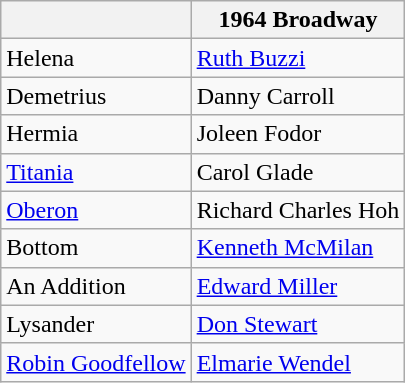<table class="wikitable">
<tr>
<th></th>
<th>1964 Broadway</th>
</tr>
<tr>
<td>Helena</td>
<td><a href='#'>Ruth Buzzi</a></td>
</tr>
<tr>
<td>Demetrius</td>
<td>Danny Carroll</td>
</tr>
<tr>
<td>Hermia</td>
<td>Joleen Fodor</td>
</tr>
<tr>
<td><a href='#'>Titania</a></td>
<td>Carol Glade</td>
</tr>
<tr>
<td><a href='#'>Oberon</a></td>
<td>Richard Charles Hoh</td>
</tr>
<tr>
<td>Bottom</td>
<td><a href='#'>Kenneth McMilan</a></td>
</tr>
<tr>
<td>An Addition</td>
<td><a href='#'>Edward Miller</a></td>
</tr>
<tr>
<td>Lysander</td>
<td><a href='#'>Don Stewart</a></td>
</tr>
<tr>
<td><a href='#'>Robin Goodfellow</a></td>
<td><a href='#'>Elmarie Wendel</a></td>
</tr>
</table>
